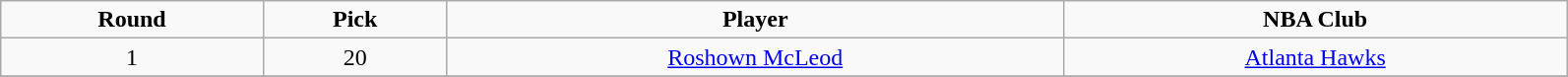<table class="wikitable" width="84%">
<tr align="center"  style="bgcolor="001A57";color:#FFFFF;">
<td><strong>Round</strong></td>
<td><strong>Pick</strong></td>
<td><strong>Player</strong></td>
<td><strong>NBA Club</strong></td>
</tr>
<tr align="center" bgcolor="">
<td>1</td>
<td>20</td>
<td><a href='#'>Roshown McLeod</a></td>
<td><a href='#'>Atlanta Hawks</a></td>
</tr>
<tr align="center" bgcolor="">
</tr>
</table>
